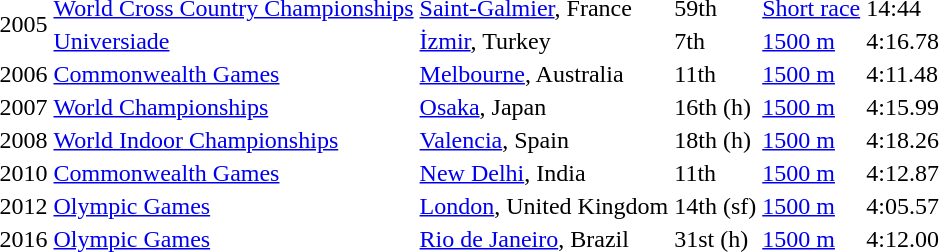<table>
<tr>
<td rowspan=2>2005</td>
<td><a href='#'>World Cross Country Championships</a></td>
<td><a href='#'>Saint-Galmier</a>, France</td>
<td>59th</td>
<td><a href='#'>Short race</a></td>
<td>14:44</td>
</tr>
<tr>
<td><a href='#'>Universiade</a></td>
<td><a href='#'>İzmir</a>, Turkey</td>
<td>7th</td>
<td><a href='#'>1500 m</a></td>
<td>4:16.78</td>
</tr>
<tr>
<td>2006</td>
<td><a href='#'>Commonwealth Games</a></td>
<td><a href='#'>Melbourne</a>, Australia</td>
<td>11th</td>
<td><a href='#'>1500 m</a></td>
<td>4:11.48</td>
</tr>
<tr>
<td>2007</td>
<td><a href='#'>World Championships</a></td>
<td><a href='#'>Osaka</a>, Japan</td>
<td>16th (h)</td>
<td><a href='#'>1500 m</a></td>
<td>4:15.99</td>
</tr>
<tr>
<td>2008</td>
<td><a href='#'>World Indoor Championships</a></td>
<td><a href='#'>Valencia</a>, Spain</td>
<td>18th (h)</td>
<td><a href='#'>1500 m</a></td>
<td>4:18.26</td>
</tr>
<tr>
<td>2010</td>
<td><a href='#'>Commonwealth Games</a></td>
<td><a href='#'>New Delhi</a>, India</td>
<td>11th</td>
<td><a href='#'>1500 m</a></td>
<td>4:12.87</td>
</tr>
<tr>
<td>2012</td>
<td><a href='#'>Olympic Games</a></td>
<td><a href='#'>London</a>, United Kingdom</td>
<td>14th (sf)</td>
<td><a href='#'>1500 m</a></td>
<td>4:05.57</td>
</tr>
<tr>
<td>2016</td>
<td><a href='#'>Olympic Games</a></td>
<td><a href='#'>Rio de Janeiro</a>, Brazil</td>
<td>31st (h)</td>
<td><a href='#'>1500 m</a></td>
<td>4:12.00</td>
</tr>
</table>
